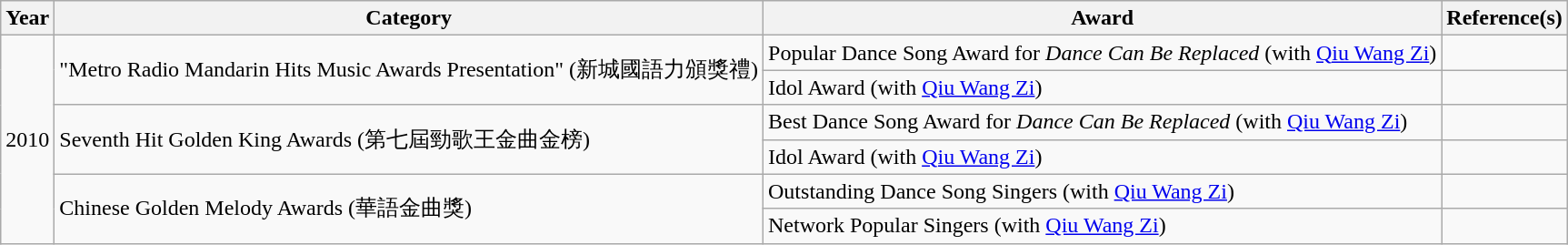<table class="wikitable">
<tr>
<th>Year</th>
<th>Category</th>
<th>Award</th>
<th>Reference(s)</th>
</tr>
<tr>
<td rowspan=6>2010</td>
<td rowspan=2>"Metro Radio Mandarin Hits Music Awards Presentation" (新城國語力頒獎禮)</td>
<td>Popular Dance Song Award for <em>Dance Can Be Replaced</em> (with <a href='#'>Qiu Wang Zi</a>)</td>
<td></td>
</tr>
<tr>
<td>Idol Award (with <a href='#'>Qiu Wang Zi</a>)</td>
<td></td>
</tr>
<tr>
<td rowspan=2>Seventh Hit Golden King Awards (第七屆勁歌王金曲金榜)</td>
<td>Best Dance Song Award for <em>Dance Can Be Replaced</em> (with <a href='#'>Qiu Wang Zi</a>)</td>
<td></td>
</tr>
<tr>
<td>Idol Award (with <a href='#'>Qiu Wang Zi</a>)</td>
<td></td>
</tr>
<tr>
<td rowspan=2>Chinese Golden Melody Awards (華語金曲獎)</td>
<td>Outstanding Dance Song Singers (with <a href='#'>Qiu Wang Zi</a>)</td>
<td></td>
</tr>
<tr>
<td>Network Popular Singers (with <a href='#'>Qiu Wang Zi</a>)</td>
<td></td>
</tr>
</table>
